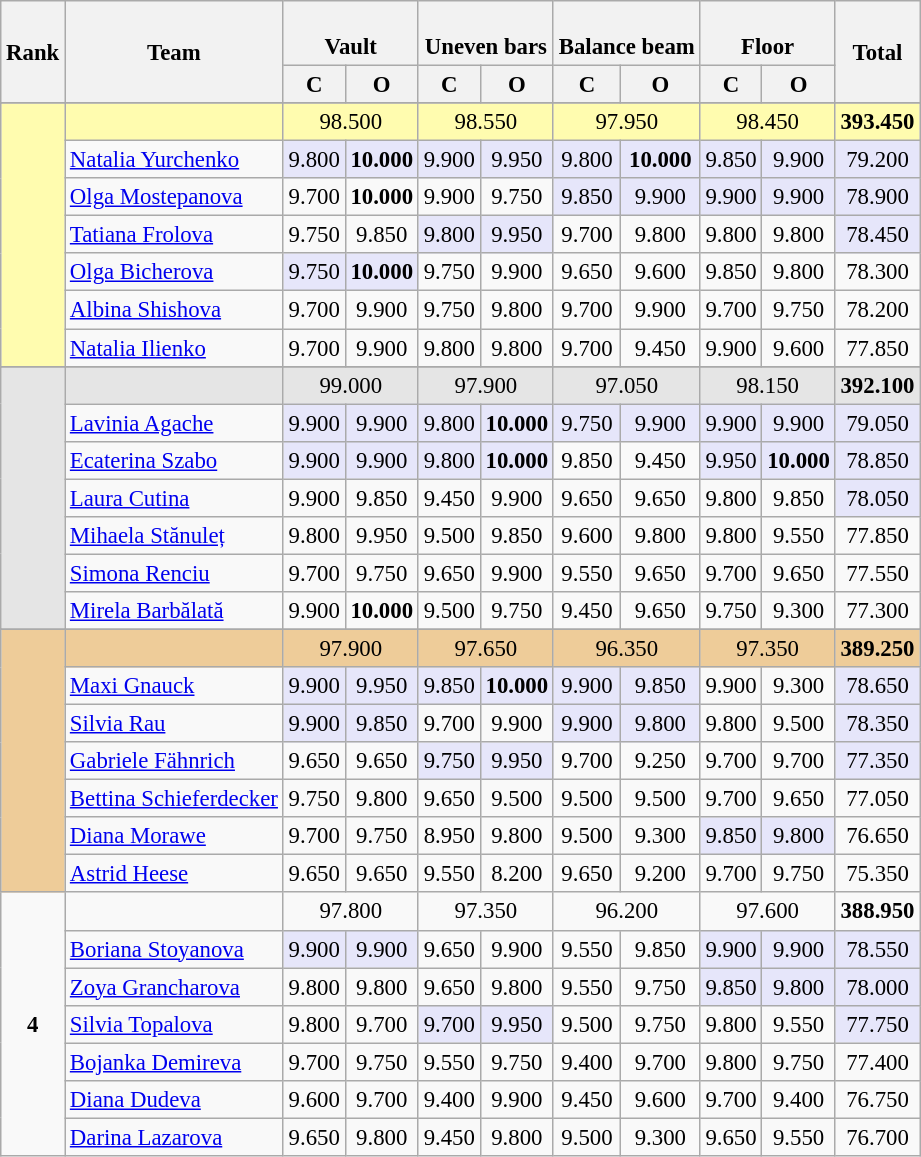<table class="wikitable" style="text-align:center; font-size:95%">
<tr>
<th rowspan=2>Rank</th>
<th rowspan=2>Team</th>
<th colspan=2><br>Vault</th>
<th colspan=2><br>Uneven bars</th>
<th colspan=2><br>Balance beam</th>
<th colspan=2><br>Floor</th>
<th rowspan=2>Total</th>
</tr>
<tr>
<th>C</th>
<th>O</th>
<th>C</th>
<th>O</th>
<th>C</th>
<th>O</th>
<th>C</th>
<th>O</th>
</tr>
<tr>
</tr>
<tr style="background:#fffcaf;">
<td rowspan=7></td>
<td style="text-align:left;"><strong></strong></td>
<td colspan=2>98.500</td>
<td colspan="2">98.550</td>
<td colspan="2">97.950</td>
<td colspan="2">98.450</td>
<td colspan="1"><strong>393.450</strong></td>
</tr>
<tr>
<td align=left><a href='#'>Natalia Yurchenko</a></td>
<td bgcolor="lavender">9.800</td>
<td bgcolor="lavender"><strong>10.000</strong></td>
<td bgcolor="lavender">9.900</td>
<td bgcolor="lavender">9.950</td>
<td bgcolor="lavender">9.800</td>
<td bgcolor="lavender"><strong>10.000</strong></td>
<td bgcolor="lavender">9.850</td>
<td bgcolor="lavender">9.900</td>
<td bgcolor="lavender">79.200</td>
</tr>
<tr>
<td align=left><a href='#'>Olga Mostepanova</a></td>
<td>9.700</td>
<td><strong>10.000</strong></td>
<td>9.900</td>
<td>9.750</td>
<td bgcolor="lavender">9.850</td>
<td bgcolor="lavender">9.900</td>
<td bgcolor="lavender">9.900</td>
<td bgcolor="lavender">9.900</td>
<td bgcolor="lavender">78.900</td>
</tr>
<tr>
<td align=left><a href='#'>Tatiana Frolova</a></td>
<td>9.750</td>
<td>9.850</td>
<td bgcolor="lavender">9.800</td>
<td bgcolor="lavender">9.950</td>
<td>9.700</td>
<td>9.800</td>
<td>9.800</td>
<td>9.800</td>
<td bgcolor="lavender">78.450</td>
</tr>
<tr>
<td align=left><a href='#'>Olga Bicherova</a></td>
<td bgcolor="lavender">9.750</td>
<td bgcolor="lavender"><strong>10.000</strong></td>
<td>9.750</td>
<td>9.900</td>
<td>9.650</td>
<td>9.600</td>
<td>9.850</td>
<td>9.800</td>
<td>78.300</td>
</tr>
<tr>
<td align=left><a href='#'>Albina Shishova</a></td>
<td>9.700</td>
<td>9.900</td>
<td>9.750</td>
<td>9.800</td>
<td>9.700</td>
<td>9.900</td>
<td>9.700</td>
<td>9.750</td>
<td>78.200</td>
</tr>
<tr>
<td align=left><a href='#'>Natalia Ilienko</a></td>
<td>9.700</td>
<td>9.900</td>
<td>9.800</td>
<td>9.800</td>
<td>9.700</td>
<td>9.450</td>
<td>9.900</td>
<td>9.600</td>
<td>77.850</td>
</tr>
<tr>
</tr>
<tr style="background:#e5e5e5;">
<td rowspan=7></td>
<td style="text-align:left;"><strong></strong></td>
<td colspan=2>99.000</td>
<td colspan="2">97.900</td>
<td colspan="2">97.050</td>
<td colspan="2">98.150</td>
<td colspan="1"><strong>392.100</strong></td>
</tr>
<tr>
<td align=left><a href='#'>Lavinia Agache</a></td>
<td bgcolor="lavender">9.900</td>
<td bgcolor="lavender">9.900</td>
<td bgcolor="lavender">9.800</td>
<td bgcolor="lavender"><strong>10.000</strong></td>
<td bgcolor="lavender">9.750</td>
<td bgcolor="lavender">9.900</td>
<td bgcolor="lavender">9.900</td>
<td bgcolor="lavender">9.900</td>
<td bgcolor="lavender">79.050</td>
</tr>
<tr>
<td align=left><a href='#'>Ecaterina Szabo</a></td>
<td bgcolor="lavender">9.900</td>
<td bgcolor="lavender">9.900</td>
<td bgcolor="lavender">9.800</td>
<td bgcolor="lavender"><strong>10.000</strong></td>
<td>9.850</td>
<td>9.450</td>
<td bgcolor="lavender">9.950</td>
<td bgcolor="lavender"><strong>10.000</strong></td>
<td bgcolor="lavender">78.850</td>
</tr>
<tr>
<td align=left><a href='#'>Laura Cutina</a></td>
<td>9.900</td>
<td>9.850</td>
<td>9.450</td>
<td>9.900</td>
<td>9.650</td>
<td>9.650</td>
<td>9.800</td>
<td>9.850</td>
<td bgcolor="lavender">78.050</td>
</tr>
<tr>
<td align=left><a href='#'>Mihaela Stănuleț</a></td>
<td>9.800</td>
<td>9.950</td>
<td>9.500</td>
<td>9.850</td>
<td>9.600</td>
<td>9.800</td>
<td>9.800</td>
<td>9.550</td>
<td>77.850</td>
</tr>
<tr>
<td align=left><a href='#'>Simona Renciu</a></td>
<td>9.700</td>
<td>9.750</td>
<td>9.650</td>
<td>9.900</td>
<td>9.550</td>
<td>9.650</td>
<td>9.700</td>
<td>9.650</td>
<td>77.550</td>
</tr>
<tr>
<td align=left><a href='#'>Mirela Barbălată</a></td>
<td>9.900</td>
<td><strong>10.000</strong></td>
<td>9.500</td>
<td>9.750</td>
<td>9.450</td>
<td>9.650</td>
<td>9.750</td>
<td>9.300</td>
<td>77.300</td>
</tr>
<tr>
</tr>
<tr style="background:#ec9;">
<td rowspan=7></td>
<td style="text-align:left;"><strong></strong></td>
<td colspan=2>97.900</td>
<td colspan="2">97.650</td>
<td colspan="2">96.350</td>
<td colspan="2">97.350</td>
<td colspan="1"><strong>389.250</strong></td>
</tr>
<tr>
<td align=left><a href='#'>Maxi Gnauck</a></td>
<td bgcolor="lavender">9.900</td>
<td bgcolor="lavender">9.950</td>
<td bgcolor="lavender">9.850</td>
<td bgcolor="lavender"><strong>10.000</strong></td>
<td bgcolor="lavender">9.900</td>
<td bgcolor="lavender">9.850</td>
<td>9.900</td>
<td>9.300</td>
<td bgcolor="lavender">78.650</td>
</tr>
<tr>
<td align=left><a href='#'>Silvia Rau</a></td>
<td bgcolor="lavender">9.900</td>
<td bgcolor="lavender">9.850</td>
<td>9.700</td>
<td>9.900</td>
<td bgcolor="lavender">9.900</td>
<td bgcolor="lavender">9.800</td>
<td>9.800</td>
<td>9.500</td>
<td bgcolor="lavender">78.350</td>
</tr>
<tr>
<td align=left><a href='#'>Gabriele Fähnrich</a></td>
<td>9.650</td>
<td>9.650</td>
<td bgcolor="lavender">9.750</td>
<td bgcolor="lavender">9.950</td>
<td>9.700</td>
<td>9.250</td>
<td>9.700</td>
<td>9.700</td>
<td bgcolor="lavender">77.350</td>
</tr>
<tr>
<td align=left><a href='#'>Bettina Schieferdecker</a></td>
<td>9.750</td>
<td>9.800</td>
<td>9.650</td>
<td>9.500</td>
<td>9.500</td>
<td>9.500</td>
<td>9.700</td>
<td>9.650</td>
<td>77.050</td>
</tr>
<tr>
<td align=left><a href='#'>Diana Morawe</a></td>
<td>9.700</td>
<td>9.750</td>
<td>8.950</td>
<td>9.800</td>
<td>9.500</td>
<td>9.300</td>
<td bgcolor="lavender">9.850</td>
<td bgcolor="lavender">9.800</td>
<td>76.650</td>
</tr>
<tr>
<td align=left><a href='#'>Astrid Heese</a></td>
<td>9.650</td>
<td>9.650</td>
<td>9.550</td>
<td>8.200</td>
<td>9.650</td>
<td>9.200</td>
<td>9.700</td>
<td>9.750</td>
<td>75.350</td>
</tr>
<tr>
<td rowspan=7><strong>4</strong></td>
<td style="text-align:left;"><strong></strong></td>
<td colspan=2>97.800</td>
<td colspan=2>97.350</td>
<td colspan=2>96.200</td>
<td colspan=2>97.600</td>
<td colspan=1><strong>388.950</strong></td>
</tr>
<tr>
<td align=left><a href='#'>Boriana Stoyanova</a></td>
<td bgcolor="lavender">9.900</td>
<td bgcolor="lavender">9.900</td>
<td>9.650</td>
<td>9.900</td>
<td>9.550</td>
<td>9.850</td>
<td bgcolor="lavender">9.900</td>
<td bgcolor="lavender">9.900</td>
<td bgcolor="lavender">78.550</td>
</tr>
<tr>
<td align=left><a href='#'>Zoya Grancharova</a></td>
<td>9.800</td>
<td>9.800</td>
<td>9.650</td>
<td>9.800</td>
<td>9.550</td>
<td>9.750</td>
<td bgcolor="lavender">9.850</td>
<td bgcolor="lavender">9.800</td>
<td bgcolor="lavender">78.000</td>
</tr>
<tr>
<td align=left><a href='#'>Silvia Topalova</a></td>
<td>9.800</td>
<td>9.700</td>
<td bgcolor="lavender">9.700</td>
<td bgcolor="lavender">9.950</td>
<td>9.500</td>
<td>9.750</td>
<td>9.800</td>
<td>9.550</td>
<td bgcolor="lavender">77.750</td>
</tr>
<tr>
<td align=left><a href='#'>Bojanka Demireva</a></td>
<td>9.700</td>
<td>9.750</td>
<td>9.550</td>
<td>9.750</td>
<td>9.400</td>
<td>9.700</td>
<td>9.800</td>
<td>9.750</td>
<td>77.400</td>
</tr>
<tr>
<td align=left><a href='#'>Diana Dudeva</a></td>
<td>9.600</td>
<td>9.700</td>
<td>9.400</td>
<td>9.900</td>
<td>9.450</td>
<td>9.600</td>
<td>9.700</td>
<td>9.400</td>
<td>76.750</td>
</tr>
<tr>
<td align=left><a href='#'>Darina Lazarova</a></td>
<td>9.650</td>
<td>9.800</td>
<td>9.450</td>
<td>9.800</td>
<td>9.500</td>
<td>9.300</td>
<td>9.650</td>
<td>9.550</td>
<td>76.700</td>
</tr>
</table>
